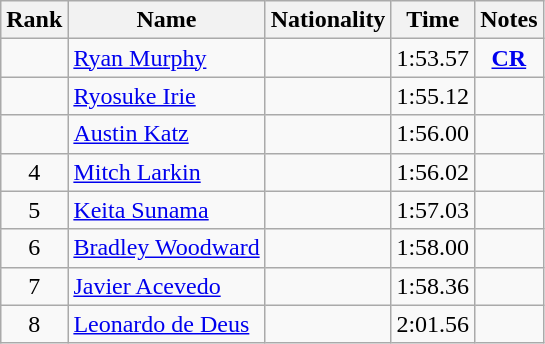<table class="wikitable sortable" style="text-align:center">
<tr>
<th>Rank</th>
<th>Name</th>
<th>Nationality</th>
<th>Time</th>
<th>Notes</th>
</tr>
<tr>
<td></td>
<td align=left><a href='#'>Ryan Murphy</a></td>
<td align=left></td>
<td>1:53.57</td>
<td><strong><a href='#'>CR</a></strong></td>
</tr>
<tr>
<td></td>
<td align=left><a href='#'>Ryosuke Irie</a></td>
<td align=left></td>
<td>1:55.12</td>
<td></td>
</tr>
<tr>
<td></td>
<td align=left><a href='#'>Austin Katz</a></td>
<td align=left></td>
<td>1:56.00</td>
<td></td>
</tr>
<tr>
<td>4</td>
<td align=left><a href='#'>Mitch Larkin</a></td>
<td align=left></td>
<td>1:56.02</td>
<td></td>
</tr>
<tr>
<td>5</td>
<td align=left><a href='#'>Keita Sunama</a></td>
<td align=left></td>
<td>1:57.03</td>
<td></td>
</tr>
<tr>
<td>6</td>
<td align=left><a href='#'>Bradley Woodward</a></td>
<td align=left></td>
<td>1:58.00</td>
<td></td>
</tr>
<tr>
<td>7</td>
<td align=left><a href='#'>Javier Acevedo</a></td>
<td align=left></td>
<td>1:58.36</td>
<td></td>
</tr>
<tr>
<td>8</td>
<td align=left><a href='#'>Leonardo de Deus</a></td>
<td align=left></td>
<td>2:01.56</td>
<td></td>
</tr>
</table>
